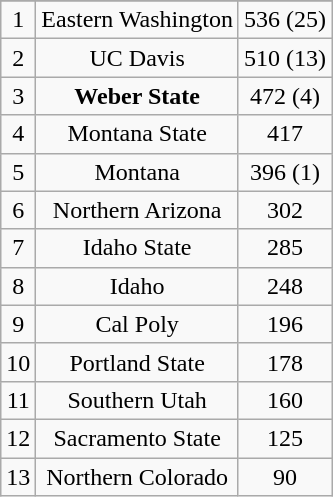<table class="wikitable" style="display: inline-table;">
<tr align="center">
</tr>
<tr align="center">
<td>1</td>
<td>Eastern Washington</td>
<td>536 (25)</td>
</tr>
<tr align="center">
<td>2</td>
<td>UC Davis</td>
<td>510 (13)</td>
</tr>
<tr align="center">
<td>3</td>
<td><strong>Weber State</strong></td>
<td>472 (4)</td>
</tr>
<tr align="center">
<td>4</td>
<td>Montana State</td>
<td>417</td>
</tr>
<tr align="center">
<td>5</td>
<td>Montana</td>
<td>396 (1)</td>
</tr>
<tr align="center">
<td>6</td>
<td>Northern Arizona</td>
<td>302</td>
</tr>
<tr align="center">
<td>7</td>
<td>Idaho State</td>
<td>285</td>
</tr>
<tr align="center">
<td>8</td>
<td>Idaho</td>
<td>248</td>
</tr>
<tr align="center">
<td>9</td>
<td>Cal Poly</td>
<td>196</td>
</tr>
<tr align="center">
<td>10</td>
<td>Portland State</td>
<td>178</td>
</tr>
<tr align="center">
<td>11</td>
<td>Southern Utah</td>
<td>160</td>
</tr>
<tr align="center">
<td>12</td>
<td>Sacramento State</td>
<td>125</td>
</tr>
<tr align="center">
<td>13</td>
<td>Northern Colorado</td>
<td>90</td>
</tr>
</table>
